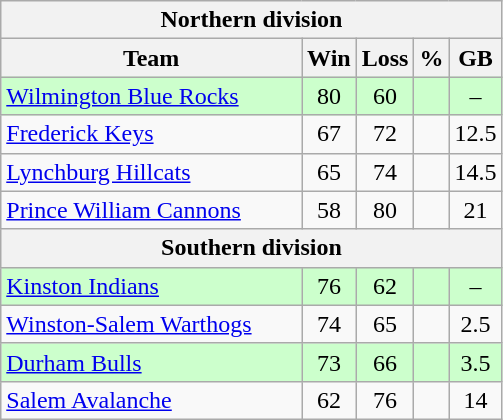<table class="wikitable">
<tr>
<th colspan="5">Northern division</th>
</tr>
<tr>
<th width="60%">Team</th>
<th>Win</th>
<th>Loss</th>
<th>%</th>
<th>GB</th>
</tr>
<tr align=center bgcolor=ccffcc>
<td align=left><a href='#'>Wilmington Blue Rocks</a></td>
<td>80</td>
<td>60</td>
<td></td>
<td>–</td>
</tr>
<tr align=center>
<td align=left><a href='#'>Frederick Keys</a></td>
<td>67</td>
<td>72</td>
<td></td>
<td>12.5</td>
</tr>
<tr align=center>
<td align=left><a href='#'>Lynchburg Hillcats</a></td>
<td>65</td>
<td>74</td>
<td></td>
<td>14.5</td>
</tr>
<tr align=center>
<td align=left><a href='#'>Prince William Cannons</a></td>
<td>58</td>
<td>80</td>
<td></td>
<td>21</td>
</tr>
<tr>
<th colspan="5">Southern division</th>
</tr>
<tr align=center bgcolor=ccffcc>
<td align=left><a href='#'>Kinston Indians</a></td>
<td>76</td>
<td>62</td>
<td></td>
<td>–</td>
</tr>
<tr align=center>
<td align=left><a href='#'>Winston-Salem Warthogs</a></td>
<td>74</td>
<td>65</td>
<td></td>
<td>2.5</td>
</tr>
<tr align=center bgcolor=ccffcc>
<td align=left><a href='#'>Durham Bulls</a></td>
<td>73</td>
<td>66</td>
<td></td>
<td>3.5</td>
</tr>
<tr align=center>
<td align=left><a href='#'>Salem Avalanche</a></td>
<td>62</td>
<td>76</td>
<td></td>
<td>14</td>
</tr>
</table>
